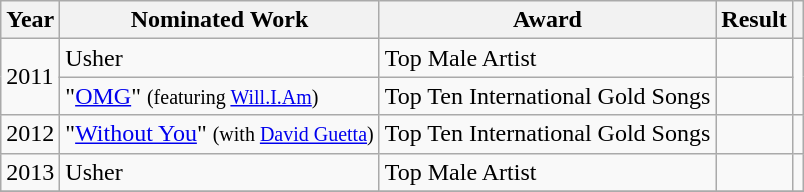<table class="wikitable">
<tr>
<th>Year</th>
<th>Nominated Work</th>
<th>Award</th>
<th>Result</th>
<th></th>
</tr>
<tr>
<td rowspan="2">2011</td>
<td>Usher</td>
<td>Top Male Artist</td>
<td></td>
<td style="text-align:center;" rowspan="2"></td>
</tr>
<tr>
<td>"<a href='#'>OMG</a>" <small>(featuring <a href='#'>Will.I.Am</a>)</small></td>
<td>Top Ten International Gold Songs</td>
<td></td>
</tr>
<tr>
<td>2012</td>
<td>"<a href='#'>Without You</a>" <small>(with <a href='#'>David Guetta</a>)</small></td>
<td>Top Ten International Gold Songs</td>
<td></td>
<td style="text-align:center;"></td>
</tr>
<tr>
<td>2013</td>
<td>Usher</td>
<td>Top Male Artist</td>
<td></td>
<td style="text-align:center;"></td>
</tr>
<tr>
</tr>
</table>
